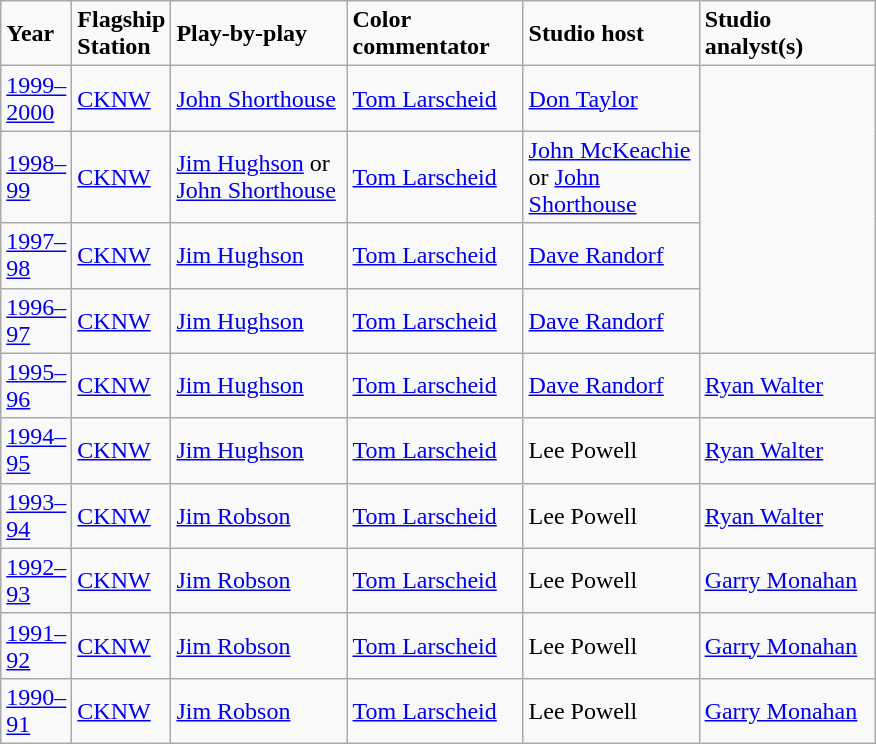<table class="wikitable">
<tr>
<td style="width:40px;"><strong>Year</strong></td>
<td style="width:40px;"><strong>Flagship Station</strong></td>
<td style="width:110px;"><strong>Play-by-play</strong></td>
<td style="width:110px;"><strong>Color commentator</strong></td>
<td style="width:110px;"><strong>Studio host</strong></td>
<td style="width:110px;"><strong>Studio analyst(s)</strong></td>
</tr>
<tr>
<td><a href='#'>1999–2000</a></td>
<td><a href='#'>CKNW</a></td>
<td><a href='#'>John Shorthouse</a></td>
<td><a href='#'>Tom Larscheid</a></td>
<td><a href='#'>Don Taylor</a></td>
</tr>
<tr>
<td><a href='#'>1998–99</a></td>
<td><a href='#'>CKNW</a></td>
<td><a href='#'>Jim Hughson</a> or <a href='#'>John Shorthouse</a></td>
<td><a href='#'>Tom Larscheid</a></td>
<td><a href='#'>John McKeachie</a> or <a href='#'>John Shorthouse</a></td>
</tr>
<tr>
<td><a href='#'>1997–98</a></td>
<td><a href='#'>CKNW</a></td>
<td><a href='#'>Jim Hughson</a></td>
<td><a href='#'>Tom Larscheid</a></td>
<td><a href='#'>Dave Randorf</a></td>
</tr>
<tr>
<td><a href='#'>1996–97</a></td>
<td><a href='#'>CKNW</a></td>
<td><a href='#'>Jim Hughson</a></td>
<td><a href='#'>Tom Larscheid</a></td>
<td><a href='#'>Dave Randorf</a></td>
</tr>
<tr>
<td><a href='#'>1995–96</a></td>
<td><a href='#'>CKNW</a></td>
<td><a href='#'>Jim Hughson</a></td>
<td><a href='#'>Tom Larscheid</a></td>
<td><a href='#'>Dave Randorf</a></td>
<td><a href='#'>Ryan Walter</a></td>
</tr>
<tr>
<td><a href='#'>1994–95</a></td>
<td><a href='#'>CKNW</a></td>
<td><a href='#'>Jim Hughson</a></td>
<td><a href='#'>Tom Larscheid</a></td>
<td>Lee Powell</td>
<td><a href='#'>Ryan Walter</a></td>
</tr>
<tr>
<td><a href='#'>1993–94</a></td>
<td><a href='#'>CKNW</a></td>
<td><a href='#'>Jim Robson</a></td>
<td><a href='#'>Tom Larscheid</a></td>
<td>Lee Powell</td>
<td><a href='#'>Ryan Walter</a></td>
</tr>
<tr>
<td><a href='#'>1992–93</a></td>
<td><a href='#'>CKNW</a></td>
<td><a href='#'>Jim Robson</a></td>
<td><a href='#'>Tom Larscheid</a></td>
<td>Lee Powell</td>
<td><a href='#'>Garry Monahan</a></td>
</tr>
<tr>
<td><a href='#'>1991–92</a></td>
<td><a href='#'>CKNW</a></td>
<td><a href='#'>Jim Robson</a></td>
<td><a href='#'>Tom Larscheid</a></td>
<td>Lee Powell</td>
<td><a href='#'>Garry Monahan</a></td>
</tr>
<tr>
<td><a href='#'>1990–91</a></td>
<td><a href='#'>CKNW</a></td>
<td><a href='#'>Jim Robson</a></td>
<td><a href='#'>Tom Larscheid</a></td>
<td>Lee Powell</td>
<td><a href='#'>Garry Monahan</a></td>
</tr>
</table>
